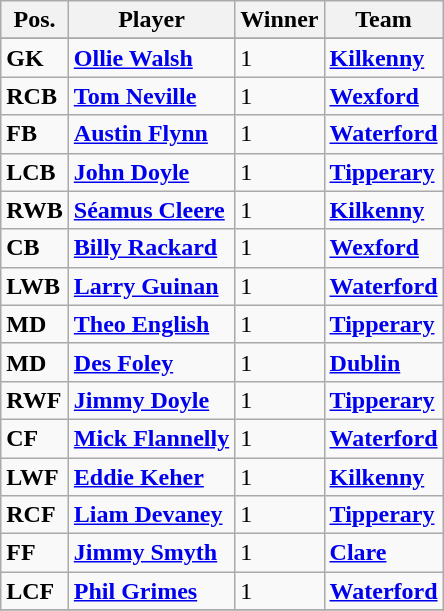<table class="wikitable">
<tr>
<th>Pos.</th>
<th>Player</th>
<th>Winner</th>
<th>Team</th>
</tr>
<tr>
</tr>
<tr>
<td><strong>GK</strong></td>
<td> <strong><a href='#'>Ollie Walsh</a></strong></td>
<td>1</td>
<td><strong><a href='#'>Kilkenny</a></strong></td>
</tr>
<tr>
<td><strong>RCB</strong></td>
<td> <strong><a href='#'>Tom Neville</a></strong></td>
<td>1</td>
<td><strong><a href='#'>Wexford</a></strong></td>
</tr>
<tr>
<td><strong>FB</strong></td>
<td> <strong><a href='#'>Austin Flynn</a></strong></td>
<td>1</td>
<td><strong><a href='#'>Waterford</a></strong></td>
</tr>
<tr>
<td><strong>LCB</strong></td>
<td> <strong><a href='#'>John Doyle</a></strong></td>
<td>1</td>
<td><strong><a href='#'>Tipperary</a></strong></td>
</tr>
<tr>
<td><strong>RWB</strong></td>
<td> <strong><a href='#'>Séamus Cleere</a></strong></td>
<td>1</td>
<td><strong><a href='#'>Kilkenny</a></strong></td>
</tr>
<tr>
<td><strong>CB</strong></td>
<td> <strong><a href='#'>Billy Rackard</a></strong></td>
<td>1</td>
<td><strong><a href='#'>Wexford</a></strong></td>
</tr>
<tr>
<td><strong>LWB</strong></td>
<td> <strong><a href='#'>Larry Guinan</a></strong></td>
<td>1</td>
<td><strong><a href='#'>Waterford</a></strong></td>
</tr>
<tr>
<td><strong>MD</strong></td>
<td> <strong><a href='#'>Theo English</a></strong></td>
<td>1</td>
<td><strong><a href='#'>Tipperary</a></strong></td>
</tr>
<tr>
<td><strong>MD</strong></td>
<td> <strong><a href='#'>Des Foley</a></strong></td>
<td>1</td>
<td><strong><a href='#'>Dublin</a></strong></td>
</tr>
<tr>
<td><strong>RWF</strong></td>
<td> <strong><a href='#'>Jimmy Doyle</a></strong></td>
<td>1</td>
<td><strong><a href='#'>Tipperary</a></strong></td>
</tr>
<tr>
<td><strong>CF</strong></td>
<td> <strong><a href='#'>Mick Flannelly</a></strong></td>
<td>1</td>
<td><strong><a href='#'>Waterford</a></strong></td>
</tr>
<tr>
<td><strong>LWF</strong></td>
<td> <strong><a href='#'>Eddie Keher</a></strong></td>
<td>1</td>
<td><strong><a href='#'>Kilkenny</a></strong></td>
</tr>
<tr>
<td><strong>RCF</strong></td>
<td> <strong><a href='#'>Liam Devaney</a></strong></td>
<td>1</td>
<td><strong><a href='#'>Tipperary</a></strong></td>
</tr>
<tr>
<td><strong>FF</strong></td>
<td> <strong><a href='#'>Jimmy Smyth</a></strong></td>
<td>1</td>
<td><strong><a href='#'>Clare</a></strong></td>
</tr>
<tr>
<td><strong>LCF</strong></td>
<td> <strong><a href='#'>Phil Grimes</a></strong></td>
<td>1</td>
<td><strong><a href='#'>Waterford</a></strong></td>
</tr>
<tr>
</tr>
</table>
